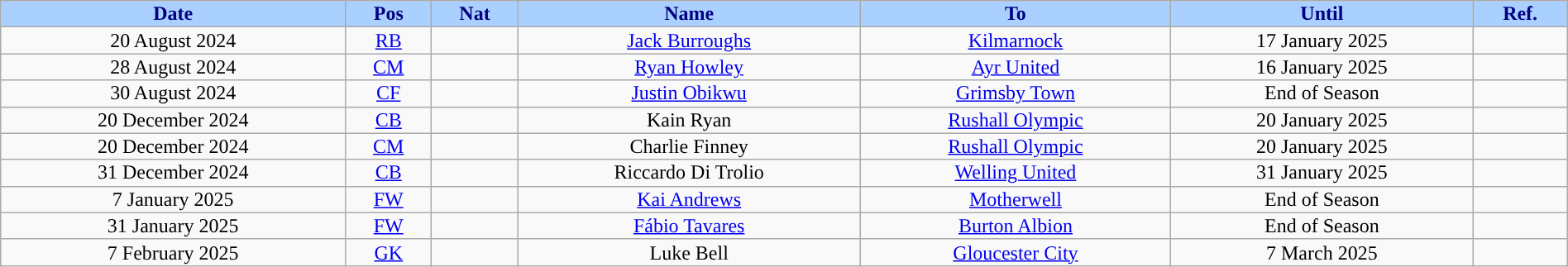<table class="wikitable sortable alternance" style="font-size:100%; text-align:center; line-height:14px; width:100%;">
<tr>
<th style="background:#AAD0FF; color:#000080; ">Date</th>
<th style="background:#AAD0FF; color:#000080; ">Pos</th>
<th style="background:#AAD0FF; color:#000080; ">Nat</th>
<th style="background:#AAD0FF; color:#000080; ">Name</th>
<th style="background:#AAD0FF; color:#000080; ">To</th>
<th style="background:#AAD0FF; color:#000080; ">Until</th>
<th style="background:#AAD0FF; color:#000080; ">Ref.</th>
</tr>
<tr>
<td>20 August 2024</td>
<td><a href='#'>RB</a></td>
<td></td>
<td><a href='#'>Jack Burroughs</a></td>
<td> <a href='#'>Kilmarnock</a></td>
<td>17 January 2025</td>
<td></td>
</tr>
<tr>
<td>28 August 2024</td>
<td><a href='#'>CM</a></td>
<td></td>
<td><a href='#'>Ryan Howley</a></td>
<td> <a href='#'>Ayr United</a></td>
<td>16 January 2025</td>
<td></td>
</tr>
<tr>
<td>30 August 2024</td>
<td><a href='#'>CF</a></td>
<td></td>
<td><a href='#'>Justin Obikwu</a></td>
<td> <a href='#'>Grimsby Town</a></td>
<td>End of Season</td>
<td></td>
</tr>
<tr>
<td>20 December 2024</td>
<td><a href='#'>CB</a></td>
<td></td>
<td>Kain Ryan</td>
<td> <a href='#'>Rushall Olympic</a></td>
<td>20 January 2025</td>
<td></td>
</tr>
<tr>
<td>20 December 2024</td>
<td><a href='#'>CM</a></td>
<td></td>
<td>Charlie Finney</td>
<td> <a href='#'>Rushall Olympic</a></td>
<td>20 January 2025</td>
<td></td>
</tr>
<tr>
<td>31 December 2024</td>
<td><a href='#'>CB</a></td>
<td></td>
<td>Riccardo Di Trolio</td>
<td> <a href='#'>Welling United</a></td>
<td>31 January 2025</td>
<td></td>
</tr>
<tr>
<td>7 January 2025</td>
<td><a href='#'>FW</a></td>
<td></td>
<td><a href='#'>Kai Andrews</a></td>
<td> <a href='#'>Motherwell</a></td>
<td>End of Season</td>
<td></td>
</tr>
<tr>
<td>31 January 2025</td>
<td><a href='#'>FW</a></td>
<td></td>
<td><a href='#'>Fábio Tavares</a></td>
<td> <a href='#'>Burton Albion</a></td>
<td>End of Season</td>
<td></td>
</tr>
<tr>
<td>7 February 2025</td>
<td><a href='#'>GK</a></td>
<td></td>
<td>Luke Bell</td>
<td> <a href='#'>Gloucester City</a></td>
<td>7 March 2025</td>
<td></td>
</tr>
</table>
